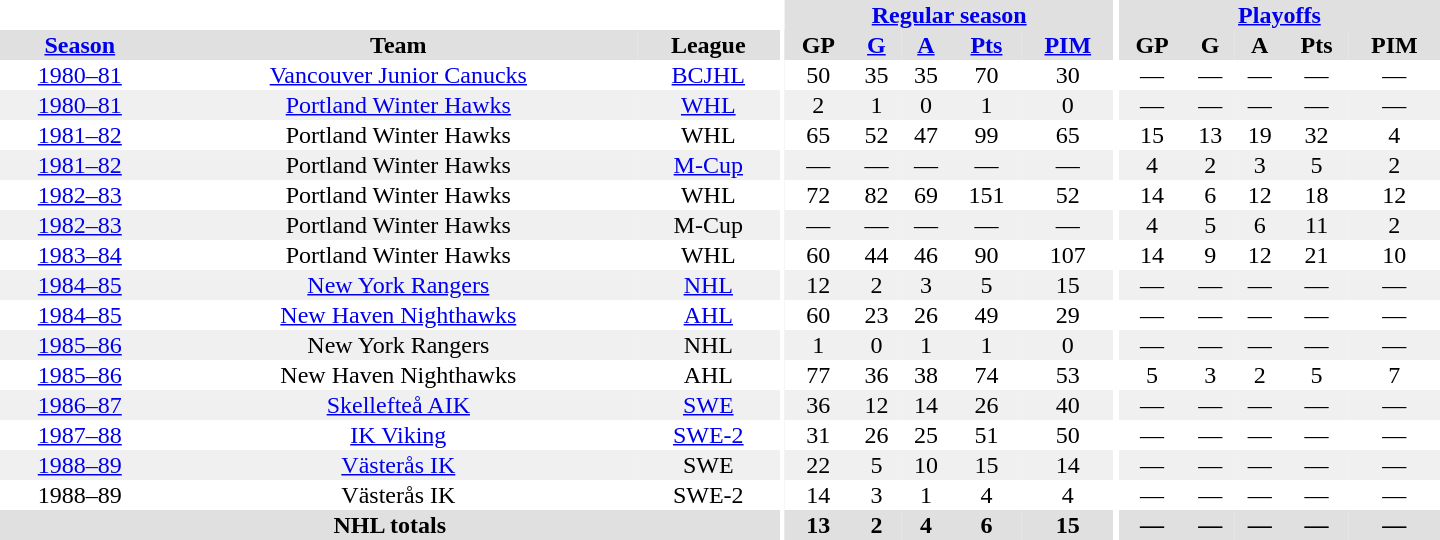<table border="0" cellpadding="1" cellspacing="0" style="text-align:center; width:60em">
<tr bgcolor="#e0e0e0">
<th colspan="3" bgcolor="#ffffff"></th>
<th rowspan="100" bgcolor="#ffffff"></th>
<th colspan="5"><a href='#'>Regular season</a></th>
<th rowspan="100" bgcolor="#ffffff"></th>
<th colspan="5"><a href='#'>Playoffs</a></th>
</tr>
<tr bgcolor="#e0e0e0">
<th><a href='#'>Season</a></th>
<th>Team</th>
<th>League</th>
<th>GP</th>
<th><a href='#'>G</a></th>
<th><a href='#'>A</a></th>
<th><a href='#'>Pts</a></th>
<th><a href='#'>PIM</a></th>
<th>GP</th>
<th>G</th>
<th>A</th>
<th>Pts</th>
<th>PIM</th>
</tr>
<tr>
<td><a href='#'>1980–81</a></td>
<td><a href='#'>Vancouver Junior Canucks</a></td>
<td><a href='#'>BCJHL</a></td>
<td>50</td>
<td>35</td>
<td>35</td>
<td>70</td>
<td>30</td>
<td>—</td>
<td>—</td>
<td>—</td>
<td>—</td>
<td>—</td>
</tr>
<tr bgcolor="#f0f0f0">
<td><a href='#'>1980–81</a></td>
<td><a href='#'>Portland Winter Hawks</a></td>
<td><a href='#'>WHL</a></td>
<td>2</td>
<td>1</td>
<td>0</td>
<td>1</td>
<td>0</td>
<td>—</td>
<td>—</td>
<td>—</td>
<td>—</td>
<td>—</td>
</tr>
<tr>
<td><a href='#'>1981–82</a></td>
<td>Portland Winter Hawks</td>
<td>WHL</td>
<td>65</td>
<td>52</td>
<td>47</td>
<td>99</td>
<td>65</td>
<td>15</td>
<td>13</td>
<td>19</td>
<td>32</td>
<td>4</td>
</tr>
<tr bgcolor="#f0f0f0">
<td><a href='#'>1981–82</a></td>
<td>Portland Winter Hawks</td>
<td><a href='#'>M-Cup</a></td>
<td>—</td>
<td>—</td>
<td>—</td>
<td>—</td>
<td>—</td>
<td>4</td>
<td>2</td>
<td>3</td>
<td>5</td>
<td>2</td>
</tr>
<tr>
<td><a href='#'>1982–83</a></td>
<td>Portland Winter Hawks</td>
<td>WHL</td>
<td>72</td>
<td>82</td>
<td>69</td>
<td>151</td>
<td>52</td>
<td>14</td>
<td>6</td>
<td>12</td>
<td>18</td>
<td>12</td>
</tr>
<tr bgcolor="#f0f0f0">
<td><a href='#'>1982–83</a></td>
<td>Portland Winter Hawks</td>
<td>M-Cup</td>
<td>—</td>
<td>—</td>
<td>—</td>
<td>—</td>
<td>—</td>
<td>4</td>
<td>5</td>
<td>6</td>
<td>11</td>
<td>2</td>
</tr>
<tr>
<td><a href='#'>1983–84</a></td>
<td>Portland Winter Hawks</td>
<td>WHL</td>
<td>60</td>
<td>44</td>
<td>46</td>
<td>90</td>
<td>107</td>
<td>14</td>
<td>9</td>
<td>12</td>
<td>21</td>
<td>10</td>
</tr>
<tr bgcolor="#f0f0f0">
<td><a href='#'>1984–85</a></td>
<td><a href='#'>New York Rangers</a></td>
<td><a href='#'>NHL</a></td>
<td>12</td>
<td>2</td>
<td>3</td>
<td>5</td>
<td>15</td>
<td>—</td>
<td>—</td>
<td>—</td>
<td>—</td>
<td>—</td>
</tr>
<tr>
<td><a href='#'>1984–85</a></td>
<td><a href='#'>New Haven Nighthawks</a></td>
<td><a href='#'>AHL</a></td>
<td>60</td>
<td>23</td>
<td>26</td>
<td>49</td>
<td>29</td>
<td>—</td>
<td>—</td>
<td>—</td>
<td>—</td>
<td>—</td>
</tr>
<tr bgcolor="#f0f0f0">
<td><a href='#'>1985–86</a></td>
<td>New York Rangers</td>
<td>NHL</td>
<td>1</td>
<td>0</td>
<td>1</td>
<td>1</td>
<td>0</td>
<td>—</td>
<td>—</td>
<td>—</td>
<td>—</td>
<td>—</td>
</tr>
<tr>
<td><a href='#'>1985–86</a></td>
<td>New Haven Nighthawks</td>
<td>AHL</td>
<td>77</td>
<td>36</td>
<td>38</td>
<td>74</td>
<td>53</td>
<td>5</td>
<td>3</td>
<td>2</td>
<td>5</td>
<td>7</td>
</tr>
<tr bgcolor="#f0f0f0">
<td><a href='#'>1986–87</a></td>
<td><a href='#'>Skellefteå AIK</a></td>
<td><a href='#'>SWE</a></td>
<td>36</td>
<td>12</td>
<td>14</td>
<td>26</td>
<td>40</td>
<td>—</td>
<td>—</td>
<td>—</td>
<td>—</td>
<td>—</td>
</tr>
<tr>
<td><a href='#'>1987–88</a></td>
<td><a href='#'>IK Viking</a></td>
<td><a href='#'>SWE-2</a></td>
<td>31</td>
<td>26</td>
<td>25</td>
<td>51</td>
<td>50</td>
<td>—</td>
<td>—</td>
<td>—</td>
<td>—</td>
<td>—</td>
</tr>
<tr bgcolor="#f0f0f0">
<td><a href='#'>1988–89</a></td>
<td><a href='#'>Västerås IK</a></td>
<td>SWE</td>
<td>22</td>
<td>5</td>
<td>10</td>
<td>15</td>
<td>14</td>
<td>—</td>
<td>—</td>
<td>—</td>
<td>—</td>
<td>—</td>
</tr>
<tr>
<td>1988–89</td>
<td>Västerås IK</td>
<td>SWE-2</td>
<td>14</td>
<td>3</td>
<td>1</td>
<td>4</td>
<td>4</td>
<td>—</td>
<td>—</td>
<td>—</td>
<td>—</td>
<td>—</td>
</tr>
<tr bgcolor="#e0e0e0">
<th colspan="3">NHL totals</th>
<th>13</th>
<th>2</th>
<th>4</th>
<th>6</th>
<th>15</th>
<th>—</th>
<th>—</th>
<th>—</th>
<th>—</th>
<th>—</th>
</tr>
</table>
